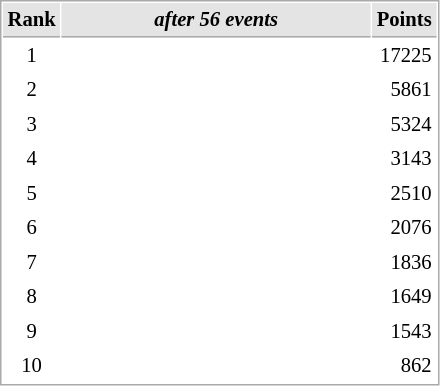<table cellspacing="1" cellpadding="3" style="border:1px solid #AAAAAA;font-size:86%">
<tr style="background-color: #E4E4E4;">
<th style="border-bottom:1px solid #AAAAAA" width=10>Rank</th>
<th style="border-bottom:1px solid #AAAAAA" width=200><em>after 56 events</em></th>
<th style="border-bottom:1px solid #AAAAAA" width=20 align=right>Points</th>
</tr>
<tr>
<td align=center>1</td>
<td><strong></strong></td>
<td align=right>17225</td>
</tr>
<tr>
<td align=center>2</td>
<td></td>
<td align=right>5861</td>
</tr>
<tr>
<td align=center>3</td>
<td></td>
<td align=right>5324</td>
</tr>
<tr>
<td align=center>4</td>
<td></td>
<td align=right>3143</td>
</tr>
<tr>
<td align=center>5</td>
<td></td>
<td align=right>2510</td>
</tr>
<tr>
<td align=center>6</td>
<td></td>
<td align=right>2076</td>
</tr>
<tr>
<td align=center>7</td>
<td></td>
<td align=right>1836</td>
</tr>
<tr>
<td align=center>8</td>
<td></td>
<td align=right>1649</td>
</tr>
<tr>
<td align=center>9</td>
<td></td>
<td align=right>1543</td>
</tr>
<tr>
<td align=center>10</td>
<td></td>
<td align=right>862</td>
</tr>
</table>
